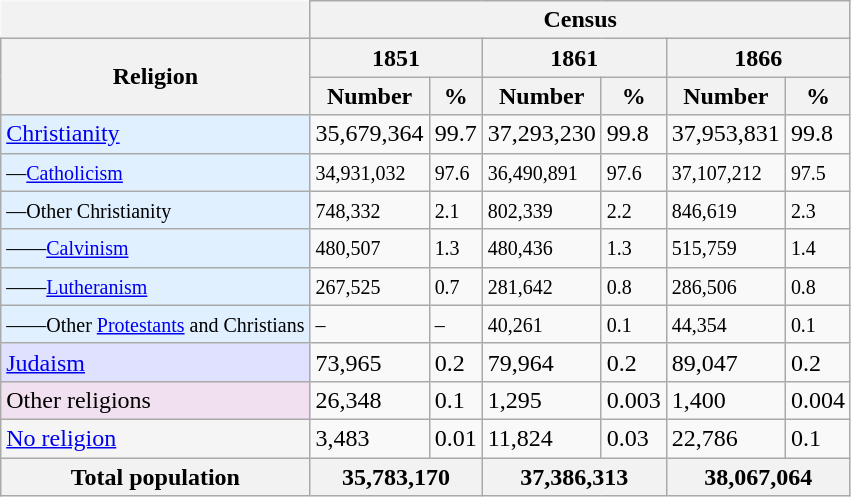<table class="wikitable" style="border:none;">
<tr>
<th style="border:none;"></th>
<th colspan="6" style="text-align:center;">Census</th>
</tr>
<tr>
<th rowspan="2">Religion</th>
<th colspan="2" style="text-align:center;">1851</th>
<th colspan="2" style="text-align:center;">1861</th>
<th colspan="2" style="text-align:center;">1866</th>
</tr>
<tr>
<th>Number</th>
<th>%</th>
<th>Number</th>
<th>%</th>
<th>Number</th>
<th>%</th>
</tr>
<tr>
<td style="background:#E0F0FF;"><a href='#'>Christianity</a></td>
<td>35,679,364</td>
<td>99.7</td>
<td>37,293,230</td>
<td>99.8</td>
<td>37,953,831</td>
<td>99.8</td>
</tr>
<tr>
<td style="background:#E0F0FF;"><small>—<a href='#'>Catholicism</a></small></td>
<td><small>34,931,032</small></td>
<td><small>97.6</small></td>
<td><small>36,490,891</small></td>
<td><small>97.6</small></td>
<td><small>37,107,212</small></td>
<td><small>97.5</small></td>
</tr>
<tr>
<td style="background:#E0F0FF;"><small>—Other Christianity</small></td>
<td><small>748,332</small></td>
<td><small>2.1</small></td>
<td><small>802,339</small></td>
<td><small>2.2</small></td>
<td><small>846,619</small></td>
<td><small>2.3</small></td>
</tr>
<tr>
<td style="background:#E0F0FF;"><small>——<a href='#'>Calvinism</a></small></td>
<td><small>480,507</small></td>
<td><small>1.3</small></td>
<td><small>480,436</small></td>
<td><small>1.3</small></td>
<td><small>515,759</small></td>
<td><small>1.4</small></td>
</tr>
<tr>
<td style="background:#E0F0FF;"><small>——<a href='#'>Lutheranism</a></small></td>
<td><small>267,525</small></td>
<td><small>0.7</small></td>
<td><small>281,642</small></td>
<td><small>0.8</small></td>
<td><small>286,506</small></td>
<td><small>0.8</small></td>
</tr>
<tr>
<td style="background:#E0F0FF;"><small>——Other <a href='#'>Protestants</a> and Christians</small></td>
<td><small>–</small></td>
<td><small>–</small></td>
<td><small>40,261</small></td>
<td><small>0.1</small></td>
<td><small>44,354</small></td>
<td><small>0.1</small></td>
</tr>
<tr>
<td style="background:#E0E0FF;"><a href='#'>Judaism</a></td>
<td>73,965</td>
<td>0.2</td>
<td>79,964</td>
<td>0.2</td>
<td>89,047</td>
<td>0.2</td>
</tr>
<tr>
<td style="background:#F0E0F0;">Other religions</td>
<td>26,348</td>
<td>0.1</td>
<td>1,295</td>
<td>0.003</td>
<td>1,400</td>
<td>0.004</td>
</tr>
<tr>
<td style="background:#F5F5F5;"><a href='#'>No religion</a></td>
<td>3,483</td>
<td>0.01</td>
<td>11,824</td>
<td>0.03</td>
<td>22,786</td>
<td>0.1</td>
</tr>
<tr>
<th>Total population</th>
<th colspan="2">35,783,170</th>
<th colspan="2">37,386,313</th>
<th colspan="2">38,067,064</th>
</tr>
</table>
